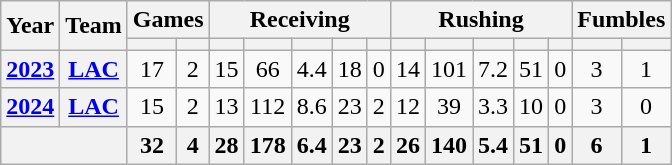<table class="wikitable" style="text-align:center;">
<tr>
<th rowspan="2">Year</th>
<th rowspan="2">Team</th>
<th colspan="2">Games</th>
<th colspan="5">Receiving</th>
<th colspan="5">Rushing</th>
<th colspan="2">Fumbles</th>
</tr>
<tr>
<th></th>
<th></th>
<th></th>
<th></th>
<th></th>
<th></th>
<th></th>
<th></th>
<th></th>
<th></th>
<th></th>
<th></th>
<th></th>
<th></th>
</tr>
<tr>
<th><a href='#'>2023</a></th>
<th><a href='#'>LAC</a></th>
<td>17</td>
<td>2</td>
<td>15</td>
<td>66</td>
<td>4.4</td>
<td>18</td>
<td>0</td>
<td>14</td>
<td>101</td>
<td>7.2</td>
<td>51</td>
<td>0</td>
<td>3</td>
<td>1</td>
</tr>
<tr>
<th><a href='#'>2024</a></th>
<th><a href='#'>LAC</a></th>
<td>15</td>
<td>2</td>
<td>13</td>
<td>112</td>
<td>8.6</td>
<td>23</td>
<td>2</td>
<td>12</td>
<td>39</td>
<td>3.3</td>
<td>10</td>
<td>0</td>
<td>3</td>
<td>0</td>
</tr>
<tr>
<th colspan="2"></th>
<th>32</th>
<th>4</th>
<th>28</th>
<th>178</th>
<th>6.4</th>
<th>23</th>
<th>2</th>
<th>26</th>
<th>140</th>
<th>5.4</th>
<th>51</th>
<th>0</th>
<th>6</th>
<th>1</th>
</tr>
</table>
